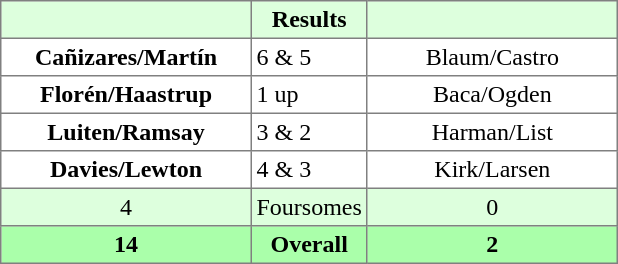<table border="1" cellpadding="3" style="border-collapse:collapse; text-align:center;">
<tr style="background:#ddffdd;">
<th width=160></th>
<th>Results</th>
<th width=160></th>
</tr>
<tr>
<td><strong>Cañizares/Martín</strong></td>
<td align=left> 6 & 5</td>
<td>Blaum/Castro</td>
</tr>
<tr>
<td><strong>Florén/Haastrup</strong></td>
<td align=left> 1 up</td>
<td>Baca/Ogden</td>
</tr>
<tr>
<td><strong>Luiten/Ramsay</strong></td>
<td align=left> 3 & 2</td>
<td>Harman/List</td>
</tr>
<tr>
<td><strong>Davies/Lewton</strong></td>
<td align=left> 4 & 3</td>
<td>Kirk/Larsen</td>
</tr>
<tr style="background:#ddffdd;">
<td>4</td>
<td>Foursomes</td>
<td>0</td>
</tr>
<tr style="background:#aaffaa;">
<th>14</th>
<th>Overall</th>
<th>2</th>
</tr>
</table>
